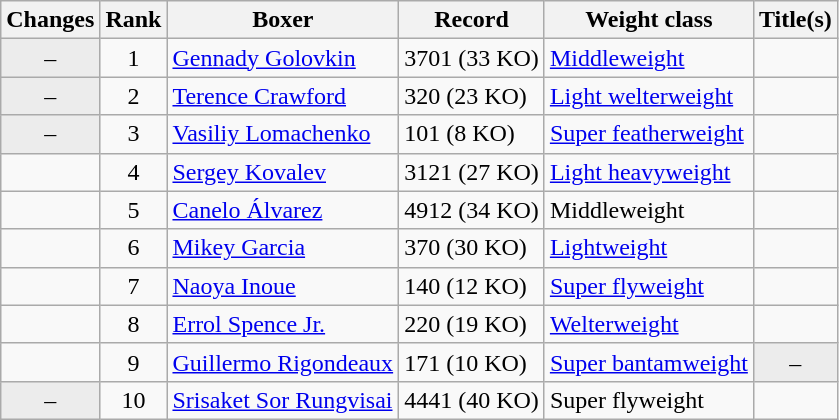<table class="wikitable ">
<tr>
<th>Changes</th>
<th>Rank</th>
<th>Boxer</th>
<th>Record</th>
<th>Weight class</th>
<th>Title(s)</th>
</tr>
<tr>
<td align=center bgcolor=#ECECEC>–</td>
<td align=center>1</td>
<td><a href='#'>Gennady Golovkin</a></td>
<td>3701 (33 KO)</td>
<td><a href='#'>Middleweight</a></td>
<td></td>
</tr>
<tr>
<td align=center bgcolor=#ECECEC>–</td>
<td align=center>2</td>
<td><a href='#'>Terence Crawford</a></td>
<td>320 (23 KO)</td>
<td><a href='#'>Light welterweight</a></td>
<td></td>
</tr>
<tr>
<td align=center bgcolor=#ECECEC>–</td>
<td align=center>3</td>
<td><a href='#'>Vasiliy Lomachenko</a></td>
<td>101 (8 KO)</td>
<td><a href='#'>Super featherweight</a></td>
<td></td>
</tr>
<tr>
<td align=center></td>
<td align=center>4</td>
<td><a href='#'>Sergey Kovalev</a></td>
<td>3121 (27 KO)</td>
<td><a href='#'>Light heavyweight</a></td>
<td></td>
</tr>
<tr>
<td align=center></td>
<td align=center>5</td>
<td><a href='#'>Canelo Álvarez</a></td>
<td>4912 (34 KO)</td>
<td>Middleweight</td>
<td></td>
</tr>
<tr>
<td align=center></td>
<td align=center>6</td>
<td><a href='#'>Mikey Garcia</a></td>
<td>370 (30 KO)</td>
<td><a href='#'>Lightweight</a></td>
<td></td>
</tr>
<tr>
<td align=center></td>
<td align=center>7</td>
<td><a href='#'>Naoya Inoue</a></td>
<td>140 (12 KO)</td>
<td><a href='#'>Super flyweight</a></td>
<td></td>
</tr>
<tr>
<td align=center></td>
<td align=center>8</td>
<td><a href='#'>Errol Spence Jr.</a></td>
<td>220 (19 KO)</td>
<td><a href='#'>Welterweight</a></td>
<td></td>
</tr>
<tr>
<td align=center></td>
<td align=center>9</td>
<td><a href='#'>Guillermo Rigondeaux</a></td>
<td>171 (10 KO)</td>
<td><a href='#'>Super bantamweight</a></td>
<td align=center bgcolor=#ECECEC data-sort-value="Z">–</td>
</tr>
<tr>
<td align=center bgcolor=#ECECEC>–</td>
<td align=center>10</td>
<td><a href='#'>Srisaket Sor Rungvisai</a></td>
<td>4441 (40 KO)</td>
<td>Super flyweight</td>
<td></td>
</tr>
</table>
